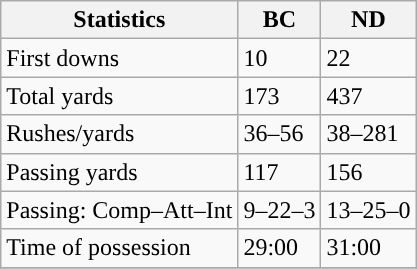<table class="wikitable" style="float: left;">
<tr>
<th>Statistics</th>
<th>BC</th>
<th>ND</th>
</tr>
<tr>
<td>First downs</td>
<td>10</td>
<td>22</td>
</tr>
<tr>
<td>Total yards</td>
<td>173</td>
<td>437</td>
</tr>
<tr>
<td>Rushes/yards</td>
<td>36–56</td>
<td>38–281</td>
</tr>
<tr>
<td>Passing yards</td>
<td>117</td>
<td>156</td>
</tr>
<tr>
<td>Passing: Comp–Att–Int</td>
<td>9–22–3</td>
<td>13–25–0</td>
</tr>
<tr>
<td>Time of possession</td>
<td>29:00</td>
<td>31:00</td>
</tr>
<tr>
</tr>
</table>
